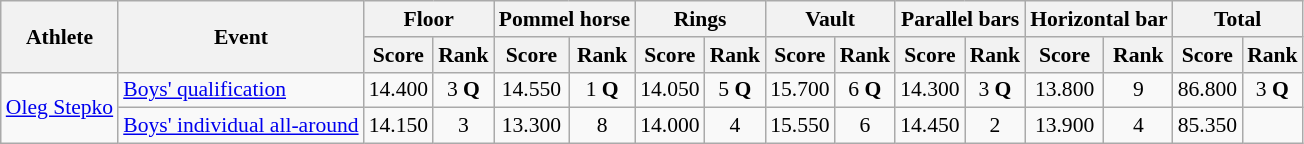<table class="wikitable" border="1" style="font-size:90%">
<tr>
<th rowspan=2>Athlete</th>
<th rowspan=2>Event</th>
<th colspan=2>Floor</th>
<th colspan=2>Pommel horse</th>
<th colspan=2>Rings</th>
<th colspan=2>Vault</th>
<th colspan=2>Parallel bars</th>
<th colspan=2>Horizontal bar</th>
<th colspan=2>Total</th>
</tr>
<tr>
<th>Score</th>
<th>Rank</th>
<th>Score</th>
<th>Rank</th>
<th>Score</th>
<th>Rank</th>
<th>Score</th>
<th>Rank</th>
<th>Score</th>
<th>Rank</th>
<th>Score</th>
<th>Rank</th>
<th>Score</th>
<th>Rank</th>
</tr>
<tr>
<td rowspan=2><a href='#'>Oleg Stepko</a></td>
<td><a href='#'>Boys' qualification</a></td>
<td align=center>14.400</td>
<td align=center>3 <strong>Q</strong></td>
<td align=center>14.550</td>
<td align=center>1 <strong>Q</strong></td>
<td align=center>14.050</td>
<td align=center>5 <strong>Q</strong></td>
<td align=center>15.700</td>
<td align=center>6 <strong>Q</strong></td>
<td align=center>14.300</td>
<td align=center>3 <strong>Q</strong></td>
<td align=center>13.800</td>
<td align=center>9</td>
<td align=center>86.800</td>
<td align=center>3 <strong>Q</strong></td>
</tr>
<tr>
<td><a href='#'>Boys' individual all-around</a></td>
<td align=center>14.150</td>
<td align=center>3</td>
<td align=center>13.300</td>
<td align=center>8</td>
<td align=center>14.000</td>
<td align=center>4</td>
<td align=center>15.550</td>
<td align=center>6</td>
<td align=center>14.450</td>
<td align=center>2</td>
<td align=center>13.900</td>
<td align=center>4</td>
<td align=center>85.350</td>
<td align=center></td>
</tr>
</table>
